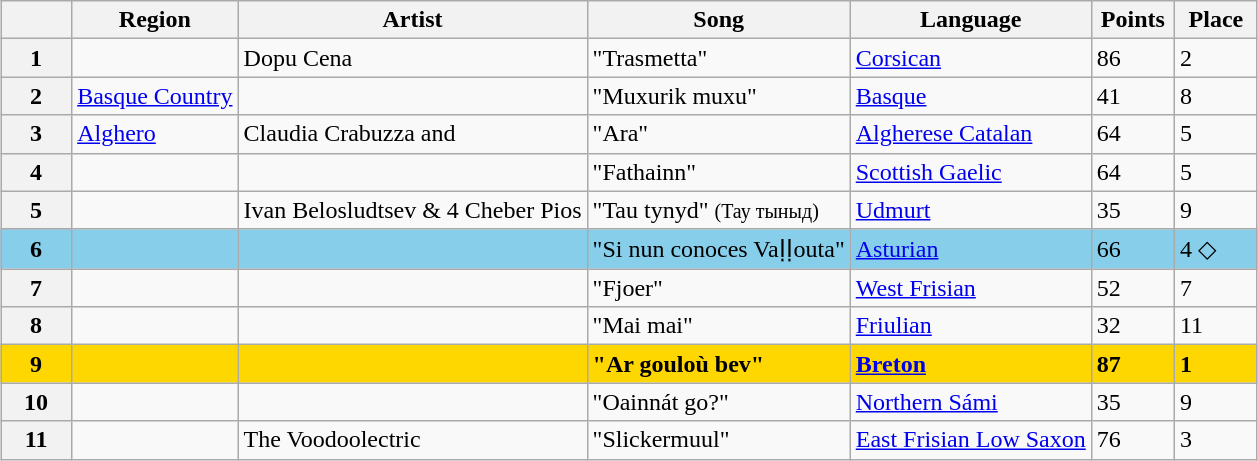<table class="sortable wikitable plainrowheaders" style="margin: 1em auto 1em auto; text-align:left;">
<tr>
<th scope="col" style="width:2.5em;"></th>
<th scope="col">Region</th>
<th scope="col">Artist</th>
<th scope="col">Song</th>
<th scope="col">Language</th>
<th scope="col" style="width:3em;">Points</th>
<th scope="col" style="width:3em;">Place</th>
</tr>
<tr>
<th scope="row" style="text-align:center;">1</th>
<td></td>
<td>Dopu Cena</td>
<td>"Trasmetta"</td>
<td><a href='#'>Corsican</a></td>
<td>86</td>
<td>2</td>
</tr>
<tr>
<th scope="row" style="text-align:center;">2</th>
<td> <a href='#'>Basque Country</a></td>
<td></td>
<td>"Muxurik muxu"</td>
<td><a href='#'>Basque</a></td>
<td>41</td>
<td>8</td>
</tr>
<tr>
<th scope="row" style="text-align:center;">3</th>
<td><a href='#'>Alghero</a></td>
<td>Claudia Crabuzza and </td>
<td>"Ara"</td>
<td><a href='#'>Algherese Catalan</a></td>
<td>64</td>
<td>5</td>
</tr>
<tr>
<th scope="row" style="text-align:center;">4</th>
<td></td>
<td></td>
<td>"Fathainn"</td>
<td><a href='#'>Scottish Gaelic</a></td>
<td>64</td>
<td>5</td>
</tr>
<tr>
<th scope="row" style="text-align:center;">5</th>
<td></td>
<td>Ivan Belosludtsev & 4 Cheber Pios</td>
<td>"Tau tynyd" <small>(Тау тыныд)</small></td>
<td><a href='#'>Udmurt</a></td>
<td>35</td>
<td>9</td>
</tr>
<tr style="background:skyblue;">
<th scope="row" style="text-align:center; background:skyblue;">6</th>
<td></td>
<td></td>
<td>"Si nun conoces Vaḷḷouta"</td>
<td><a href='#'>Asturian</a></td>
<td>66</td>
<td>4 ◇</td>
</tr>
<tr>
<th scope="row" style="text-align:center;">7</th>
<td></td>
<td></td>
<td>"Fjoer"</td>
<td><a href='#'>West Frisian</a></td>
<td>52</td>
<td>7</td>
</tr>
<tr>
<th scope="row" style="text-align:center;">8</th>
<td></td>
<td></td>
<td>"Mai mai"</td>
<td><a href='#'>Friulian</a></td>
<td>32</td>
<td>11</td>
</tr>
<tr style="font-weight: bold; background:gold;">
<th scope="row" style="text-align:center; font-weight: bold; background:gold;">9</th>
<td></td>
<td></td>
<td>"Ar gouloù bev"</td>
<td><a href='#'>Breton</a></td>
<td>87</td>
<td>1</td>
</tr>
<tr>
<th scope="row" style="text-align:center;">10</th>
<td></td>
<td></td>
<td>"Oainnát go?"</td>
<td><a href='#'>Northern Sámi</a></td>
<td>35</td>
<td>9</td>
</tr>
<tr>
<th scope="row" style="text-align:center;">11</th>
<td></td>
<td>The Voodoolectric</td>
<td>"Slickermuul"</td>
<td><a href='#'>East Frisian Low Saxon</a></td>
<td>76</td>
<td>3</td>
</tr>
</table>
